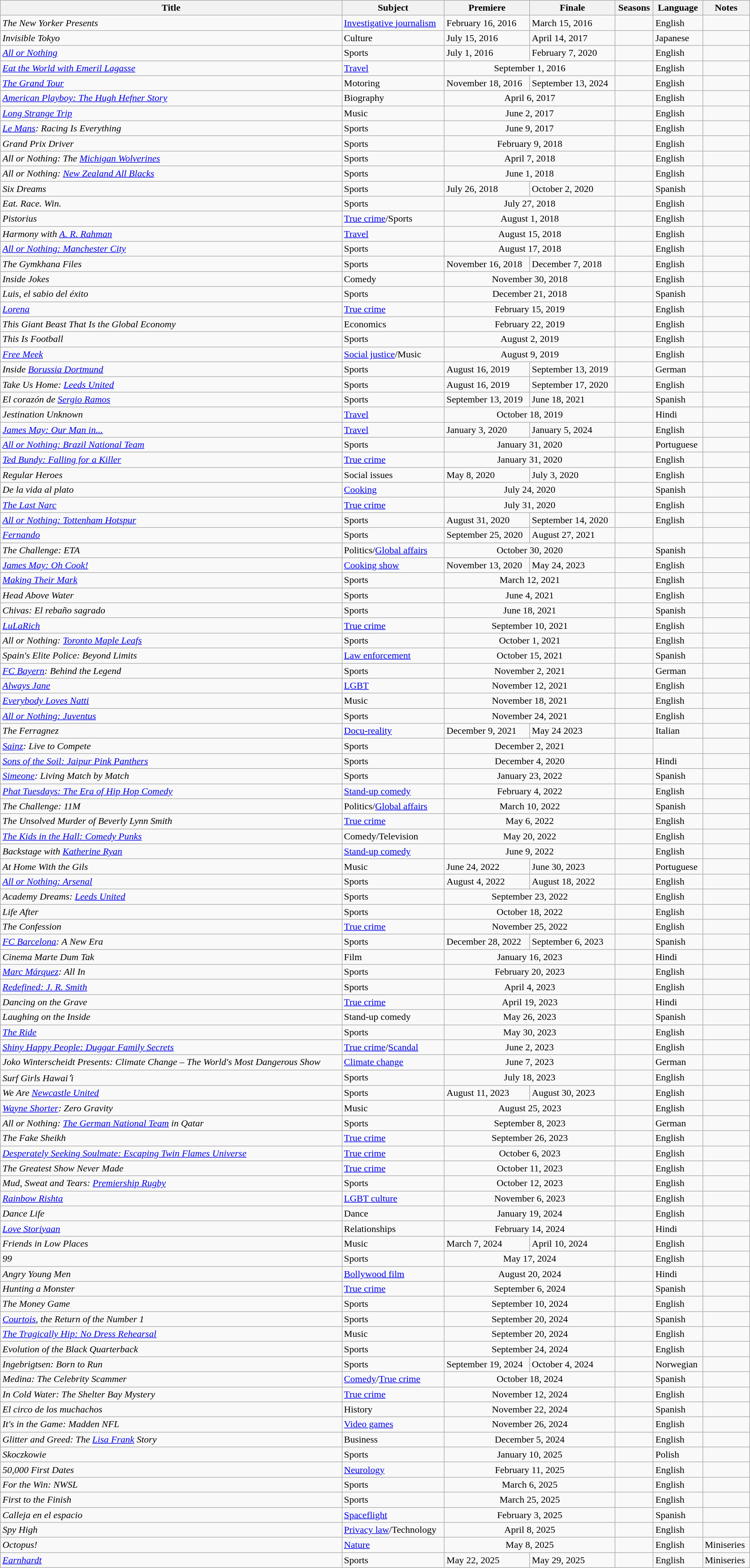<table class="wikitable sortable" style="width:100%;">
<tr>
<th>Title</th>
<th>Subject</th>
<th>Premiere</th>
<th>Finale</th>
<th>Seasons</th>
<th>Language</th>
<th>Notes</th>
</tr>
<tr>
<td><em>The New Yorker Presents</em></td>
<td><a href='#'>Investigative journalism</a></td>
<td>February 16, 2016</td>
<td>March 15, 2016</td>
<td></td>
<td>English</td>
<td></td>
</tr>
<tr>
<td><em>Invisible Tokyo</em></td>
<td>Culture</td>
<td>July 15, 2016</td>
<td>April 14, 2017</td>
<td></td>
<td>Japanese</td>
<td></td>
</tr>
<tr>
<td><em><a href='#'>All or Nothing</a></em></td>
<td>Sports</td>
<td>July 1, 2016</td>
<td>February 7, 2020</td>
<td></td>
<td>English</td>
<td></td>
</tr>
<tr>
<td><em><a href='#'>Eat the World with Emeril Lagasse</a></em></td>
<td><a href='#'>Travel</a></td>
<td colspan="2" style="text-align:center">September 1, 2016</td>
<td></td>
<td>English</td>
<td></td>
</tr>
<tr>
<td><em><a href='#'>The Grand Tour</a></em></td>
<td>Motoring</td>
<td>November 18, 2016</td>
<td>September 13, 2024</td>
<td></td>
<td>English</td>
<td></td>
</tr>
<tr>
<td><em><a href='#'>American Playboy: The Hugh Hefner Story</a></em></td>
<td>Biography</td>
<td colspan="2" style="text-align:center">April 6, 2017</td>
<td></td>
<td>English</td>
<td></td>
</tr>
<tr>
<td><em><a href='#'>Long Strange Trip</a></em></td>
<td>Music</td>
<td colspan="2" style="text-align:center">June 2, 2017</td>
<td></td>
<td>English</td>
<td></td>
</tr>
<tr>
<td><em><a href='#'>Le Mans</a>: Racing Is Everything</em></td>
<td>Sports</td>
<td colspan="2" style="text-align:center">June 9, 2017</td>
<td></td>
<td>English</td>
<td></td>
</tr>
<tr>
<td><em>Grand Prix Driver</em></td>
<td>Sports</td>
<td colspan="2" style="text-align:center">February 9, 2018</td>
<td></td>
<td>English</td>
<td></td>
</tr>
<tr>
<td><em>All or Nothing: The <a href='#'>Michigan Wolverines</a></em></td>
<td>Sports</td>
<td colspan="2" style="text-align:center">April 7, 2018</td>
<td></td>
<td>English</td>
<td></td>
</tr>
<tr>
<td><em>All or Nothing: <a href='#'>New Zealand All Blacks</a></em></td>
<td>Sports</td>
<td colspan="2" style="text-align:center">June 1, 2018</td>
<td></td>
<td>English</td>
<td></td>
</tr>
<tr>
<td><em>Six Dreams</em></td>
<td>Sports</td>
<td>July 26, 2018</td>
<td>October 2, 2020</td>
<td></td>
<td>Spanish</td>
<td></td>
</tr>
<tr>
<td><em>Eat. Race. Win.</em></td>
<td>Sports</td>
<td colspan="2" style="text-align:center">July 27, 2018</td>
<td></td>
<td>English</td>
<td></td>
</tr>
<tr>
<td><em>Pistorius</em></td>
<td><a href='#'>True crime</a>/Sports</td>
<td colspan="2" style="text-align:center">August 1, 2018</td>
<td></td>
<td>English</td>
<td></td>
</tr>
<tr>
<td><em>Harmony with <a href='#'>A. R. Rahman</a> </em></td>
<td><a href='#'>Travel</a></td>
<td colspan="2" style="text-align:center">August 15, 2018</td>
<td></td>
<td>English</td>
<td></td>
</tr>
<tr>
<td><em><a href='#'>All or Nothing: Manchester City</a></em></td>
<td>Sports</td>
<td colspan="2" style="text-align:center">August 17, 2018</td>
<td></td>
<td>English</td>
<td></td>
</tr>
<tr>
<td><em>The Gymkhana Files</em></td>
<td>Sports</td>
<td>November 16, 2018</td>
<td>December 7, 2018</td>
<td></td>
<td>English</td>
<td></td>
</tr>
<tr>
<td><em>Inside Jokes</em></td>
<td>Comedy</td>
<td colspan="2" style="text-align:center">November 30, 2018</td>
<td></td>
<td>English</td>
<td></td>
</tr>
<tr>
<td><em>Luis, el sabio del éxito</em></td>
<td>Sports</td>
<td colspan="2" style="text-align:center">December 21, 2018</td>
<td></td>
<td>Spanish</td>
<td></td>
</tr>
<tr>
<td><em><a href='#'>Lorena</a></em></td>
<td><a href='#'>True crime</a></td>
<td colspan="2" style="text-align:center">February 15, 2019</td>
<td></td>
<td>English</td>
<td></td>
</tr>
<tr>
<td><em>This Giant Beast That Is the Global Economy</em></td>
<td>Economics</td>
<td colspan="2" style="text-align:center">February 22, 2019</td>
<td></td>
<td>English</td>
<td></td>
</tr>
<tr>
<td><em>This Is Football</em></td>
<td>Sports</td>
<td colspan="2" style="text-align:center">August 2, 2019</td>
<td></td>
<td>English</td>
<td></td>
</tr>
<tr>
<td><em><a href='#'>Free Meek</a></em></td>
<td><a href='#'>Social justice</a>/Music</td>
<td colspan="2" style="text-align:center">August 9, 2019</td>
<td></td>
<td>English</td>
<td></td>
</tr>
<tr>
<td><em>Inside <a href='#'>Borussia Dortmund</a></em></td>
<td>Sports</td>
<td>August 16, 2019</td>
<td>September 13, 2019</td>
<td></td>
<td>German</td>
<td></td>
</tr>
<tr>
<td><em>Take Us Home: <a href='#'>Leeds United</a></em></td>
<td>Sports</td>
<td>August 16, 2019</td>
<td>September 17, 2020</td>
<td></td>
<td>English</td>
<td></td>
</tr>
<tr>
<td><em>El corazón de <a href='#'>Sergio Ramos</a></em></td>
<td>Sports</td>
<td>September 13, 2019</td>
<td>June 18, 2021</td>
<td></td>
<td>Spanish</td>
<td></td>
</tr>
<tr>
<td><em>Jestination Unknown</em></td>
<td><a href='#'>Travel</a></td>
<td colspan="2" style="text-align:center">October 18, 2019</td>
<td></td>
<td>Hindi</td>
<td></td>
</tr>
<tr>
<td><em><a href='#'>James May: Our Man in...</a></em></td>
<td><a href='#'>Travel</a></td>
<td>January 3, 2020</td>
<td>January 5, 2024</td>
<td></td>
<td>English</td>
<td></td>
</tr>
<tr>
<td><em><a href='#'>All or Nothing: Brazil National Team</a></em></td>
<td>Sports</td>
<td colspan="2" style="text-align:center">January 31, 2020</td>
<td></td>
<td>Portuguese</td>
<td></td>
</tr>
<tr>
<td><em><a href='#'>Ted Bundy: Falling for a Killer</a></em></td>
<td><a href='#'>True crime</a></td>
<td colspan="2" style="text-align:center">January 31, 2020</td>
<td></td>
<td>English</td>
<td></td>
</tr>
<tr>
<td><em>Regular Heroes</em></td>
<td>Social issues</td>
<td>May 8, 2020</td>
<td>July 3, 2020</td>
<td></td>
<td>English</td>
<td></td>
</tr>
<tr>
<td><em>De la vida al plato</em></td>
<td><a href='#'>Cooking</a></td>
<td colspan="2" style="text-align:center">July 24, 2020</td>
<td></td>
<td>Spanish</td>
<td></td>
</tr>
<tr>
<td><em><a href='#'>The Last Narc</a></em></td>
<td><a href='#'>True crime</a></td>
<td colspan="2" style="text-align:center">July 31, 2020</td>
<td></td>
<td>English</td>
<td></td>
</tr>
<tr>
<td><em><a href='#'>All or Nothing: Tottenham Hotspur</a></em></td>
<td>Sports</td>
<td>August 31, 2020</td>
<td>September 14, 2020</td>
<td></td>
<td>English</td>
<td></td>
</tr>
<tr>
<td><em><a href='#'>Fernando</a></em></td>
<td>Sports</td>
<td>September 25, 2020</td>
<td>August 27, 2021</td>
<td></td>
<td></td>
<td></td>
</tr>
<tr>
<td><em>The Challenge: ETA</em></td>
<td>Politics/<a href='#'>Global affairs</a></td>
<td colspan="2" style="text-align:center">October 30, 2020</td>
<td></td>
<td>Spanish</td>
<td></td>
</tr>
<tr>
<td><em><a href='#'>James May: Oh Cook!</a></em></td>
<td><a href='#'>Cooking show</a></td>
<td>November 13, 2020</td>
<td>May 24, 2023</td>
<td></td>
<td>English</td>
<td></td>
</tr>
<tr>
<td><em><a href='#'>Making Their Mark</a></em></td>
<td>Sports</td>
<td colspan="2" style="text-align:center">March 12, 2021</td>
<td></td>
<td>English</td>
<td></td>
</tr>
<tr>
<td><em>Head Above Water</em></td>
<td>Sports</td>
<td colspan="2" style="text-align:center">June 4, 2021</td>
<td></td>
<td>English</td>
<td></td>
</tr>
<tr>
<td><em>Chivas: El rebaño sagrado</em></td>
<td>Sports</td>
<td colspan="2" style="text-align:center">June 18, 2021</td>
<td></td>
<td>Spanish</td>
<td></td>
</tr>
<tr>
<td><em><a href='#'>LuLaRich</a></em></td>
<td><a href='#'>True crime</a></td>
<td colspan="2" style="text-align:center">September 10, 2021</td>
<td></td>
<td>English</td>
<td></td>
</tr>
<tr>
<td><em>All or Nothing: <a href='#'>Toronto Maple Leafs</a></em></td>
<td>Sports</td>
<td colspan="2" style="text-align:center">October 1, 2021</td>
<td></td>
<td>English</td>
<td></td>
</tr>
<tr>
<td><em>Spain's Elite Police: Beyond Limits</em></td>
<td><a href='#'>Law enforcement</a></td>
<td colspan="2" style="text-align:center">October 15, 2021</td>
<td></td>
<td>Spanish</td>
<td></td>
</tr>
<tr>
<td><em><a href='#'>FC Bayern</a>: Behind the Legend</em></td>
<td>Sports</td>
<td colspan="2" style="text-align:center">November 2, 2021</td>
<td></td>
<td>German</td>
<td></td>
</tr>
<tr>
<td><em><a href='#'>Always Jane</a></em></td>
<td><a href='#'>LGBT</a></td>
<td colspan="2" style="text-align:center">November 12, 2021</td>
<td></td>
<td>English</td>
<td></td>
</tr>
<tr>
<td><em><a href='#'>Everybody Loves Natti</a></em></td>
<td>Music</td>
<td colspan="2" style="text-align:center">November 18, 2021</td>
<td></td>
<td>English</td>
<td></td>
</tr>
<tr>
<td><em><a href='#'>All or Nothing: Juventus</a></em></td>
<td>Sports</td>
<td colspan="2" style="text-align:center">November 24, 2021</td>
<td></td>
<td>English</td>
<td></td>
</tr>
<tr>
<td><em>The Ferragnez</em></td>
<td><a href='#'>Docu-reality</a></td>
<td>December 9, 2021</td>
<td>May 24 2023</td>
<td></td>
<td>Italian</td>
<td></td>
</tr>
<tr>
<td><em><a href='#'>Sainz</a>: Live to Compete</em></td>
<td>Sports</td>
<td colspan="2" style="text-align:center">December 2, 2021</td>
<td></td>
<td></td>
<td></td>
</tr>
<tr>
<td><em><a href='#'>Sons of the Soil: Jaipur Pink Panthers</a></em></td>
<td>Sports</td>
<td colspan="2" style="text-align:center">December 4, 2020</td>
<td></td>
<td>Hindi</td>
<td></td>
</tr>
<tr>
<td><em><a href='#'>Simeone</a>: Living Match by Match</em></td>
<td>Sports</td>
<td colspan="2" style="text-align:center">January 23, 2022</td>
<td></td>
<td>Spanish</td>
<td></td>
</tr>
<tr>
<td><em><a href='#'>Phat Tuesdays: The Era of Hip Hop Comedy</a></em></td>
<td><a href='#'>Stand-up comedy</a></td>
<td colspan="2" style="text-align:center">February 4, 2022</td>
<td></td>
<td>English</td>
<td></td>
</tr>
<tr>
<td><em>The Challenge: 11M</em></td>
<td>Politics/<a href='#'>Global affairs</a></td>
<td colspan="2" style="text-align:center">March 10, 2022</td>
<td></td>
<td>Spanish</td>
<td></td>
</tr>
<tr>
<td><em>The Unsolved Murder of Beverly Lynn Smith</em></td>
<td><a href='#'>True crime</a></td>
<td colspan="2" style="text-align:center">May 6, 2022</td>
<td></td>
<td>English</td>
<td></td>
</tr>
<tr>
<td><em><a href='#'>The Kids in the Hall: Comedy Punks</a></em></td>
<td>Comedy/Television</td>
<td colspan="2" style="text-align:center">May 20, 2022</td>
<td></td>
<td>English</td>
<td></td>
</tr>
<tr>
<td><em>Backstage with <a href='#'>Katherine Ryan</a></em></td>
<td><a href='#'>Stand-up comedy</a></td>
<td colspan="2" style="text-align:center">June 9, 2022</td>
<td></td>
<td>English</td>
<td></td>
</tr>
<tr>
<td><em>At Home With the Gils</em></td>
<td>Music</td>
<td>June 24, 2022</td>
<td>June 30, 2023</td>
<td></td>
<td>Portuguese</td>
<td></td>
</tr>
<tr>
<td><em><a href='#'>All or Nothing: Arsenal</a></em></td>
<td>Sports</td>
<td>August 4, 2022</td>
<td>August 18, 2022</td>
<td></td>
<td>English</td>
<td></td>
</tr>
<tr>
<td><em>Academy Dreams: <a href='#'>Leeds United</a></em></td>
<td>Sports</td>
<td colspan="2" style="text-align:center">September 23, 2022</td>
<td></td>
<td>English</td>
<td></td>
</tr>
<tr>
<td><em>Life After</em></td>
<td>Sports</td>
<td colspan="2" style="text-align:center">October 18, 2022</td>
<td></td>
<td>English</td>
<td></td>
</tr>
<tr>
<td><em>The Confession</em></td>
<td><a href='#'>True crime</a></td>
<td colspan="2" style="text-align:center">November 25, 2022</td>
<td></td>
<td>English</td>
<td></td>
</tr>
<tr>
<td><em><a href='#'>FC Barcelona</a>: A New Era</em></td>
<td>Sports</td>
<td>December 28, 2022</td>
<td>September 6, 2023</td>
<td></td>
<td>Spanish</td>
<td></td>
</tr>
<tr>
<td><em>Cinema Marte Dum Tak</em></td>
<td>Film</td>
<td colspan="2" style="text-align:center">January 16, 2023</td>
<td></td>
<td>Hindi</td>
<td></td>
</tr>
<tr>
<td><em><a href='#'>Marc Márquez</a>: All In</em></td>
<td>Sports</td>
<td colspan="2" style="text-align:center">February 20, 2023</td>
<td></td>
<td>English</td>
<td></td>
</tr>
<tr>
<td><em><a href='#'>Redefined: J. R. Smith</a></em></td>
<td>Sports</td>
<td colspan="2" style="text-align:center">April 4, 2023</td>
<td></td>
<td>English</td>
<td></td>
</tr>
<tr>
<td><em>Dancing on the Grave</em></td>
<td><a href='#'>True crime</a></td>
<td colspan="2" style="text-align:center">April 19, 2023</td>
<td></td>
<td>Hindi</td>
<td></td>
</tr>
<tr>
<td><em>Laughing on the Inside</em></td>
<td>Stand-up comedy</td>
<td colspan="2" style="text-align:center">May 26, 2023</td>
<td></td>
<td>Spanish</td>
<td></td>
</tr>
<tr>
<td><em><a href='#'>The Ride</a></em></td>
<td>Sports</td>
<td colspan="2" style="text-align:center">May 30, 2023</td>
<td></td>
<td>English</td>
<td></td>
</tr>
<tr>
<td><em><a href='#'>Shiny Happy People: Duggar Family Secrets</a></em></td>
<td><a href='#'>True crime</a>/<a href='#'>Scandal</a></td>
<td colspan="2" style="text-align:center">June 2, 2023</td>
<td></td>
<td>English</td>
<td></td>
</tr>
<tr>
<td><em>Joko Winterscheidt Presents: Climate Change – The World's Most Dangerous Show</em></td>
<td><a href='#'>Climate change</a></td>
<td colspan="2" style="text-align:center">June 7, 2023</td>
<td></td>
<td>German</td>
<td></td>
</tr>
<tr>
<td><em>Surf Girls Hawaiʻi</em></td>
<td>Sports</td>
<td colspan="2" style="text-align:center">July 18, 2023</td>
<td></td>
<td>English</td>
<td></td>
</tr>
<tr>
<td><em>We Are <a href='#'>Newcastle United</a></em></td>
<td>Sports</td>
<td>August 11, 2023</td>
<td>August 30, 2023</td>
<td></td>
<td>English</td>
<td></td>
</tr>
<tr>
<td><em><a href='#'>Wayne Shorter</a>: Zero Gravity</em></td>
<td>Music</td>
<td colspan="2" style="text-align:center">August 25, 2023</td>
<td></td>
<td>English</td>
<td></td>
</tr>
<tr>
<td><em>All or Nothing: <a href='#'>The German National Team</a> in Qatar</em></td>
<td>Sports</td>
<td colspan="2" style="text-align:center">September 8, 2023</td>
<td></td>
<td>German</td>
<td></td>
</tr>
<tr>
<td><em>The Fake Sheikh</em></td>
<td><a href='#'>True crime</a></td>
<td colspan="2" style="text-align:center">September 26, 2023</td>
<td></td>
<td>English</td>
<td></td>
</tr>
<tr>
<td><em><a href='#'>Desperately Seeking Soulmate: Escaping Twin Flames Universe</a></em></td>
<td><a href='#'>True crime</a></td>
<td colspan="2" style="text-align:center">October 6, 2023</td>
<td></td>
<td>English</td>
<td></td>
</tr>
<tr>
<td><em>The Greatest Show Never Made</em></td>
<td><a href='#'>True crime</a></td>
<td colspan="2" style="text-align:center">October 11, 2023</td>
<td></td>
<td>English</td>
<td></td>
</tr>
<tr>
<td><em>Mud, Sweat and Tears: <a href='#'>Premiership Rugby</a></em></td>
<td>Sports</td>
<td colspan="2" style="text-align:center">October 12, 2023</td>
<td></td>
<td>English</td>
<td></td>
</tr>
<tr>
<td><em><a href='#'>Rainbow Rishta</a></em></td>
<td><a href='#'>LGBT culture</a></td>
<td colspan="2" style="text-align:center">November 6, 2023</td>
<td></td>
<td>English</td>
<td></td>
</tr>
<tr>
<td><em>Dance Life</em></td>
<td>Dance</td>
<td colspan="2" style="text-align:center">January 19, 2024</td>
<td></td>
<td>English</td>
<td></td>
</tr>
<tr>
<td><em><a href='#'>Love Storiyaan</a></em></td>
<td>Relationships</td>
<td colspan="2" style="text-align:center">February 14, 2024</td>
<td></td>
<td>Hindi</td>
<td></td>
</tr>
<tr>
<td><em>Friends in Low Places</em></td>
<td>Music</td>
<td>March 7, 2024</td>
<td>April 10, 2024</td>
<td></td>
<td>English</td>
<td></td>
</tr>
<tr>
<td><em>99</em></td>
<td>Sports</td>
<td colspan="2" style="text-align:center">May 17, 2024</td>
<td></td>
<td>English</td>
<td></td>
</tr>
<tr>
<td><em>Angry Young Men</em></td>
<td><a href='#'>Bollywood film</a></td>
<td colspan="2" style="text-align:center">August 20, 2024</td>
<td></td>
<td>Hindi</td>
<td></td>
</tr>
<tr>
<td><em>Hunting a Monster</em></td>
<td><a href='#'>True crime</a></td>
<td colspan="2" style="text-align:center">September 6, 2024</td>
<td></td>
<td>Spanish</td>
<td></td>
</tr>
<tr>
<td><em>The Money Game</em></td>
<td>Sports</td>
<td colspan="2" style="text-align:center">September 10, 2024</td>
<td></td>
<td>English</td>
<td></td>
</tr>
<tr>
<td><em><a href='#'>Courtois</a>, the Return of the Number 1</em></td>
<td>Sports</td>
<td colspan="2" style="text-align:center">September 20, 2024</td>
<td></td>
<td>Spanish</td>
<td></td>
</tr>
<tr>
<td><em><a href='#'>The Tragically Hip: No Dress Rehearsal</a></em></td>
<td>Music</td>
<td colspan="2" style="text-align:center">September 20, 2024</td>
<td></td>
<td>English</td>
<td></td>
</tr>
<tr>
<td><em>Evolution of the Black Quarterback</em></td>
<td>Sports</td>
<td colspan="2" style="text-align:center">September 24, 2024</td>
<td></td>
<td>English</td>
<td></td>
</tr>
<tr>
<td><em>Ingebrigtsen: Born to Run</em></td>
<td>Sports</td>
<td>September 19, 2024</td>
<td>October 4, 2024</td>
<td></td>
<td>Norwegian</td>
<td></td>
</tr>
<tr>
<td><em>Medina: The Celebrity Scammer</em></td>
<td><a href='#'>Comedy</a>/<a href='#'>True crime</a></td>
<td colspan="2" style="text-align:center">October 18, 2024</td>
<td></td>
<td>Spanish</td>
<td></td>
</tr>
<tr>
<td><em>In Cold Water: The Shelter Bay Mystery</em></td>
<td><a href='#'>True crime</a></td>
<td colspan="2" style="text-align:center">November 12, 2024</td>
<td></td>
<td>English</td>
<td></td>
</tr>
<tr>
<td><em>El circo de los muchachos</em></td>
<td>History</td>
<td colspan="2" style="text-align:center">November 22, 2024</td>
<td></td>
<td>Spanish</td>
<td></td>
</tr>
<tr>
<td><em>It's in the Game: Madden NFL</em></td>
<td><a href='#'>Video games</a></td>
<td colspan="2" style="text-align:center">November 26, 2024</td>
<td></td>
<td>English</td>
<td></td>
</tr>
<tr>
<td><em>Glitter and Greed: The <a href='#'>Lisa Frank</a> Story</em></td>
<td>Business</td>
<td colspan="2" style="text-align:center">December 5, 2024</td>
<td></td>
<td>English</td>
<td></td>
</tr>
<tr>
<td><em>Skoczkowie</em></td>
<td>Sports</td>
<td colspan="2" style="text-align:center">January 10, 2025</td>
<td></td>
<td>Polish</td>
<td></td>
</tr>
<tr>
<td><em>50,000 First Dates</em></td>
<td><a href='#'>Neurology</a></td>
<td colspan="2" style="text-align:center">February 11, 2025</td>
<td></td>
<td>English</td>
<td></td>
</tr>
<tr>
<td><em>For the Win: NWSL</em></td>
<td>Sports</td>
<td colspan="2" style="text-align:center">March 6, 2025</td>
<td></td>
<td>English</td>
<td></td>
</tr>
<tr>
<td><em>First to the Finish</em></td>
<td>Sports</td>
<td colspan="2" style="text-align:center">March 25, 2025</td>
<td></td>
<td>English</td>
<td></td>
</tr>
<tr>
<td><em>Calleja en el espacio</em></td>
<td><a href='#'>Spaceflight</a></td>
<td colspan="2" style="text-align:center">February 3, 2025</td>
<td></td>
<td>Spanish</td>
<td></td>
</tr>
<tr>
<td><em>Spy High</em></td>
<td><a href='#'>Privacy law</a>/Technology</td>
<td colspan="2" style="text-align:center">April 8, 2025</td>
<td></td>
<td>English</td>
<td></td>
</tr>
<tr>
<td><em>Octopus!</em></td>
<td><a href='#'>Nature</a></td>
<td colspan="2" style="text-align:center">May 8, 2025</td>
<td></td>
<td>English</td>
<td>Miniseries</td>
</tr>
<tr>
<td><em><a href='#'>Earnhardt</a></em></td>
<td>Sports</td>
<td>May 22, 2025</td>
<td>May 29, 2025</td>
<td></td>
<td>English</td>
<td>Miniseries</td>
</tr>
</table>
